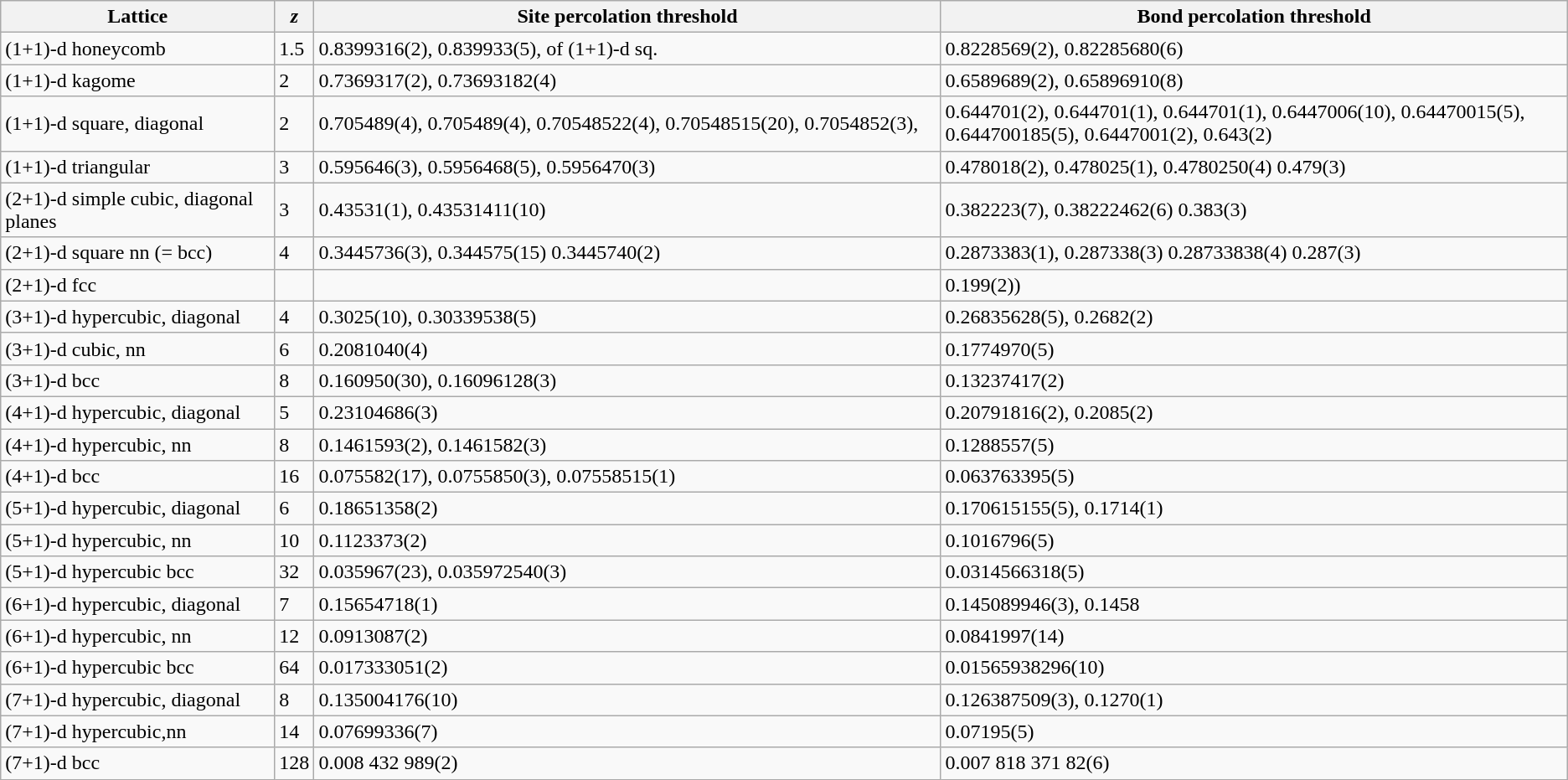<table class="wikitable">
<tr>
<th>Lattice</th>
<th><em>z</em></th>
<th width=40%>Site percolation threshold</th>
<th width=40%>Bond percolation threshold</th>
</tr>
<tr>
<td>(1+1)-d honeycomb</td>
<td>1.5</td>
<td>0.8399316(2), 0.839933(5), of (1+1)-d sq.</td>
<td>0.8228569(2), 0.82285680(6)</td>
</tr>
<tr>
<td>(1+1)-d kagome</td>
<td>2</td>
<td>0.7369317(2), 0.73693182(4)</td>
<td>0.6589689(2),  0.65896910(8)</td>
</tr>
<tr>
<td>(1+1)-d square, diagonal</td>
<td>2</td>
<td>0.705489(4), 0.705489(4), 0.70548522(4), 0.70548515(20), 0.7054852(3),</td>
<td>0.644701(2), 0.644701(1), 0.644701(1), 0.6447006(10), 0.64470015(5), 0.644700185(5), 0.6447001(2), 0.643(2)</td>
</tr>
<tr>
<td>(1+1)-d triangular</td>
<td>3</td>
<td>0.595646(3), 0.5956468(5), 0.5956470(3)</td>
<td>0.478018(2), 0.478025(1), 0.4780250(4) 0.479(3)</td>
</tr>
<tr>
<td>(2+1)-d simple cubic, diagonal planes</td>
<td>3</td>
<td>0.43531(1), 0.43531411(10)</td>
<td>0.382223(7), 0.38222462(6) 0.383(3)</td>
</tr>
<tr>
<td>(2+1)-d square nn (= bcc)</td>
<td>4</td>
<td>0.3445736(3), 0.344575(15) 0.3445740(2)</td>
<td>0.2873383(1),  0.287338(3) 0.28733838(4) 0.287(3)</td>
</tr>
<tr>
<td>(2+1)-d  fcc</td>
<td></td>
<td></td>
<td>0.199(2))</td>
</tr>
<tr>
<td>(3+1)-d hypercubic, diagonal</td>
<td>4</td>
<td>0.3025(10), 0.30339538(5)  </td>
<td>0.26835628(5),  0.2682(2)</td>
</tr>
<tr>
<td>(3+1)-d cubic, nn</td>
<td>6</td>
<td>0.2081040(4)</td>
<td>0.1774970(5)</td>
</tr>
<tr>
<td>(3+1)-d bcc</td>
<td>8</td>
<td>0.160950(30), 0.16096128(3)</td>
<td>0.13237417(2)</td>
</tr>
<tr>
<td>(4+1)-d hypercubic, diagonal</td>
<td>5</td>
<td>0.23104686(3)</td>
<td>0.20791816(2), 0.2085(2)</td>
</tr>
<tr>
<td>(4+1)-d hypercubic, nn</td>
<td>8</td>
<td>0.1461593(2), 0.1461582(3)</td>
<td>0.1288557(5)</td>
</tr>
<tr>
<td>(4+1)-d bcc</td>
<td>16</td>
<td>0.075582(17), 0.0755850(3), 0.07558515(1)</td>
<td>0.063763395(5)</td>
</tr>
<tr>
<td>(5+1)-d hypercubic, diagonal</td>
<td>6</td>
<td>0.18651358(2)</td>
<td>0.170615155(5), 0.1714(1) </td>
</tr>
<tr>
<td>(5+1)-d hypercubic, nn</td>
<td>10</td>
<td>0.1123373(2)</td>
<td>0.1016796(5)</td>
</tr>
<tr>
<td>(5+1)-d hypercubic bcc</td>
<td>32</td>
<td>0.035967(23), 0.035972540(3)</td>
<td>0.0314566318(5)</td>
</tr>
<tr>
<td>(6+1)-d hypercubic, diagonal</td>
<td>7</td>
<td>0.15654718(1)</td>
<td>0.145089946(3), 0.1458</td>
</tr>
<tr>
<td>(6+1)-d hypercubic, nn</td>
<td>12</td>
<td>0.0913087(2)</td>
<td>0.0841997(14)</td>
</tr>
<tr>
<td>(6+1)-d hypercubic bcc</td>
<td>64</td>
<td>0.017333051(2)</td>
<td>0.01565938296(10)</td>
</tr>
<tr>
<td>(7+1)-d hypercubic, diagonal</td>
<td>8</td>
<td>0.135004176(10)</td>
<td>0.126387509(3), 0.1270(1) </td>
</tr>
<tr>
<td>(7+1)-d hypercubic,nn</td>
<td>14</td>
<td>0.07699336(7)</td>
<td>0.07195(5)</td>
</tr>
<tr>
<td>(7+1)-d bcc</td>
<td>128</td>
<td>0.008 432 989(2)</td>
<td>0.007 818 371 82(6)</td>
</tr>
</table>
